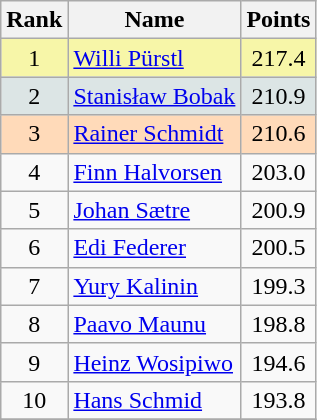<table class="wikitable sortable">
<tr>
<th align=Center>Rank</th>
<th>Name</th>
<th>Points</th>
</tr>
<tr style="background:#F7F6A8">
<td align=center>1</td>
<td> <a href='#'>Willi Pürstl</a></td>
<td align=center>217.4</td>
</tr>
<tr style="background: #DCE5E5;">
<td align=center>2</td>
<td> <a href='#'>Stanisław Bobak</a></td>
<td align=center>210.9</td>
</tr>
<tr style="background: #FFDAB9;">
<td align=center>3</td>
<td> <a href='#'>Rainer Schmidt</a></td>
<td align=center>210.6</td>
</tr>
<tr>
<td align=center>4</td>
<td> <a href='#'>Finn Halvorsen</a></td>
<td align=center>203.0</td>
</tr>
<tr>
<td align=center>5</td>
<td> <a href='#'>Johan Sætre</a></td>
<td align=center>200.9</td>
</tr>
<tr>
<td align=center>6</td>
<td> <a href='#'>Edi Federer</a></td>
<td align=center>200.5</td>
</tr>
<tr>
<td align=center>7</td>
<td> <a href='#'>Yury Kalinin</a></td>
<td align=center>199.3</td>
</tr>
<tr>
<td align=center>8</td>
<td> <a href='#'>Paavo Maunu</a></td>
<td align=center>198.8</td>
</tr>
<tr>
<td align=center>9</td>
<td> <a href='#'>Heinz Wosipiwo</a></td>
<td align=center>194.6</td>
</tr>
<tr>
<td align=center>10</td>
<td> <a href='#'>Hans Schmid</a></td>
<td align=center>193.8</td>
</tr>
<tr>
</tr>
</table>
